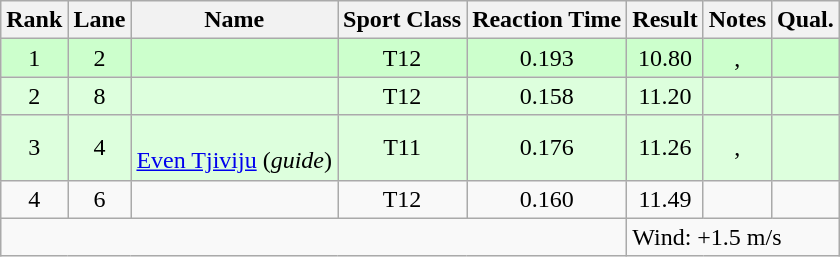<table class="wikitable sortable" style="text-align:center">
<tr>
<th>Rank</th>
<th>Lane</th>
<th>Name</th>
<th>Sport Class</th>
<th>Reaction Time</th>
<th>Result</th>
<th>Notes</th>
<th>Qual.</th>
</tr>
<tr bgcolor=ccffcc>
<td>1</td>
<td>2</td>
<td align="left"></td>
<td>T12</td>
<td>0.193</td>
<td>10.80</td>
<td><strong><a href='#'></a></strong>, </td>
<td></td>
</tr>
<tr bgcolor=ddffdd>
<td>2</td>
<td>8</td>
<td align="left"></td>
<td>T12</td>
<td>0.158</td>
<td>11.20</td>
<td></td>
<td></td>
</tr>
<tr bgcolor=ddffdd>
<td>3</td>
<td>4</td>
<td align="left"><br><a href='#'>Even Tjiviju</a> (<em>guide</em>)</td>
<td>T11</td>
<td>0.176</td>
<td>11.26</td>
<td><strong><a href='#'></a></strong>, </td>
<td></td>
</tr>
<tr>
<td>4</td>
<td>6</td>
<td align="left"></td>
<td>T12</td>
<td>0.160</td>
<td>11.49</td>
<td></td>
<td></td>
</tr>
<tr class="sortbottom">
<td colspan=5></td>
<td colspan="3" style="text-align:left;">Wind: +1.5 m/s</td>
</tr>
</table>
